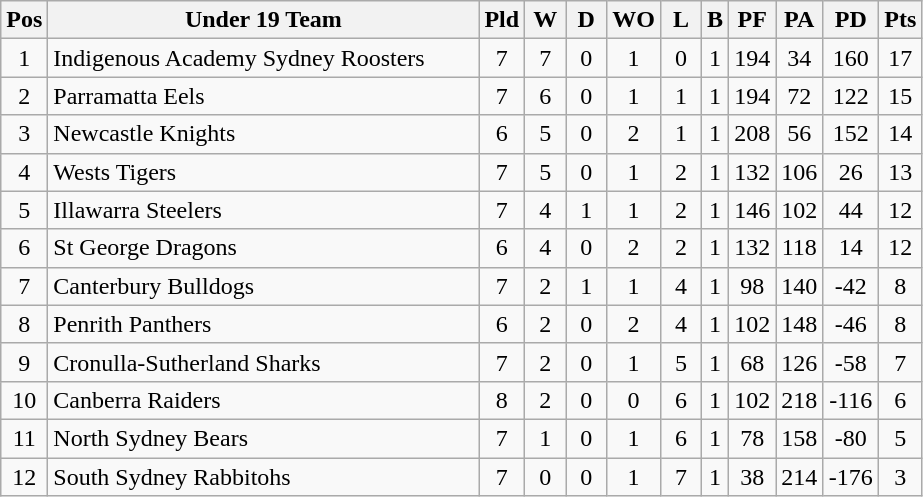<table class="wikitable" style="text-align:center">
<tr>
<th width=20 abbr="Position">Pos</th>
<th width=280>Under 19 Team</th>
<th width=20 abbr="Played">Pld</th>
<th width=20 abbr="Won">W</th>
<th width=20 abbr="Drawn">D</th>
<th width=20 abbr="Washed Out">WO</th>
<th width=20 abbr="Lost">L</th>
<th withd=20 abbr="Byes">B</th>
<th width=20 abbr="Points For">PF</th>
<th width=20 abbr="Points Against">PA</th>
<th width=30 abbr="Points Difference">PD</th>
<th width=20 abbr="Points">Pts</th>
</tr>
<tr>
<td>1</td>
<td align=left> Indigenous Academy Sydney Roosters</td>
<td>7</td>
<td>7</td>
<td>0</td>
<td>1</td>
<td>0</td>
<td>1</td>
<td>194</td>
<td>34</td>
<td>160</td>
<td>17</td>
</tr>
<tr>
<td>2</td>
<td align=left> Parramatta Eels</td>
<td>7</td>
<td>6</td>
<td>0</td>
<td>1</td>
<td>1</td>
<td>1</td>
<td>194</td>
<td>72</td>
<td>122</td>
<td>15</td>
</tr>
<tr>
<td>3</td>
<td align=left> Newcastle Knights</td>
<td>6</td>
<td>5</td>
<td>0</td>
<td>2</td>
<td>1</td>
<td>1</td>
<td>208</td>
<td>56</td>
<td>152</td>
<td>14</td>
</tr>
<tr>
<td>4</td>
<td align=left> Wests Tigers</td>
<td>7</td>
<td>5</td>
<td>0</td>
<td>1</td>
<td>2</td>
<td>1</td>
<td>132</td>
<td>106</td>
<td>26</td>
<td>13</td>
</tr>
<tr>
<td>5</td>
<td align=left> Illawarra Steelers</td>
<td>7</td>
<td>4</td>
<td>1</td>
<td>1</td>
<td>2</td>
<td>1</td>
<td>146</td>
<td>102</td>
<td>44</td>
<td>12</td>
</tr>
<tr>
<td>6</td>
<td align=left> St George Dragons</td>
<td>6</td>
<td>4</td>
<td>0</td>
<td>2</td>
<td>2</td>
<td>1</td>
<td>132</td>
<td>118</td>
<td>14</td>
<td>12</td>
</tr>
<tr>
<td>7</td>
<td align=left> Canterbury Bulldogs</td>
<td>7</td>
<td>2</td>
<td>1</td>
<td>1</td>
<td>4</td>
<td>1</td>
<td>98</td>
<td>140</td>
<td>-42</td>
<td>8</td>
</tr>
<tr>
<td>8</td>
<td align=left> Penrith Panthers</td>
<td>6</td>
<td>2</td>
<td>0</td>
<td>2</td>
<td>4</td>
<td>1</td>
<td>102</td>
<td>148</td>
<td>-46</td>
<td>8</td>
</tr>
<tr>
<td>9</td>
<td align=left> Cronulla-Sutherland Sharks</td>
<td>7</td>
<td>2</td>
<td>0</td>
<td>1</td>
<td>5</td>
<td>1</td>
<td>68</td>
<td>126</td>
<td>-58</td>
<td>7</td>
</tr>
<tr>
<td>10</td>
<td align=left> Canberra Raiders</td>
<td>8</td>
<td>2</td>
<td>0</td>
<td>0</td>
<td>6</td>
<td>1</td>
<td>102</td>
<td>218</td>
<td>-116</td>
<td>6</td>
</tr>
<tr>
<td>11</td>
<td align=left> North Sydney Bears</td>
<td>7</td>
<td>1</td>
<td>0</td>
<td>1</td>
<td>6</td>
<td>1</td>
<td>78</td>
<td>158</td>
<td>-80</td>
<td>5</td>
</tr>
<tr>
<td>12</td>
<td align=left> South Sydney Rabbitohs</td>
<td>7</td>
<td>0</td>
<td>0</td>
<td>1</td>
<td>7</td>
<td>1</td>
<td>38</td>
<td>214</td>
<td>-176</td>
<td>3</td>
</tr>
</table>
